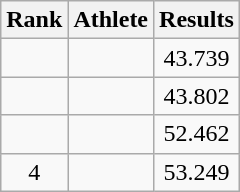<table class="wikitable sortable" style="text-align:center">
<tr>
<th>Rank</th>
<th>Athlete</th>
<th>Results</th>
</tr>
<tr>
<td></td>
<td align="left"></td>
<td>43.739</td>
</tr>
<tr>
<td></td>
<td align="left"></td>
<td>43.802</td>
</tr>
<tr>
<td></td>
<td align="left"></td>
<td>52.462</td>
</tr>
<tr>
<td>4</td>
<td align="left"></td>
<td>53.249</td>
</tr>
</table>
